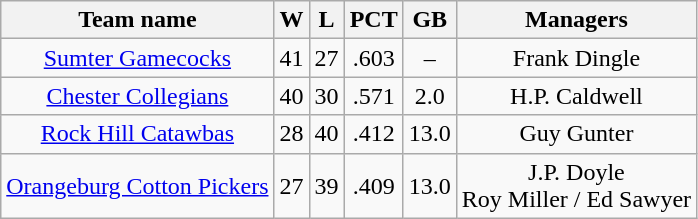<table class="wikitable">
<tr>
<th>Team name</th>
<th>W</th>
<th>L</th>
<th>PCT</th>
<th>GB</th>
<th>Managers</th>
</tr>
<tr align=center>
<td><a href='#'>Sumter Gamecocks</a></td>
<td>41</td>
<td>27</td>
<td>.603</td>
<td>–</td>
<td>Frank Dingle</td>
</tr>
<tr align=center>
<td><a href='#'>Chester Collegians</a></td>
<td>40</td>
<td>30</td>
<td>.571</td>
<td>2.0</td>
<td>H.P. Caldwell</td>
</tr>
<tr align=center>
<td><a href='#'>Rock Hill Catawbas</a></td>
<td>28</td>
<td>40</td>
<td>.412</td>
<td>13.0</td>
<td>Guy Gunter</td>
</tr>
<tr align=center>
<td><a href='#'>Orangeburg Cotton Pickers</a></td>
<td>27</td>
<td>39</td>
<td>.409</td>
<td>13.0</td>
<td>J.P. Doyle<br>Roy Miller / Ed Sawyer</td>
</tr>
</table>
